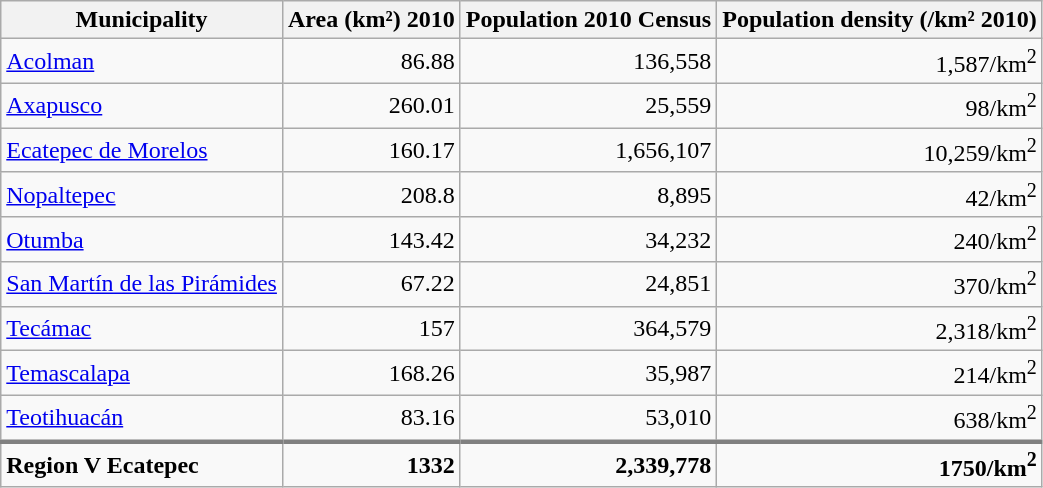<table class="wikitable sortable" style="text-align:right">
<tr>
<th>Municipality</th>
<th>Area (km²) 2010</th>
<th>Population 2010 Census</th>
<th>Population density (/km² 2010)</th>
</tr>
<tr>
<td align=left><a href='#'>Acolman</a></td>
<td>86.88</td>
<td>136,558</td>
<td>1,587/km<sup>2</sup></td>
</tr>
<tr>
<td align=left><a href='#'>Axapusco</a></td>
<td>260.01</td>
<td>25,559</td>
<td>98/km<sup>2</sup></td>
</tr>
<tr>
<td align=left><a href='#'>Ecatepec de Morelos</a></td>
<td>160.17</td>
<td>1,656,107</td>
<td>10,259/km<sup>2</sup></td>
</tr>
<tr>
<td align=left><a href='#'>Nopaltepec</a></td>
<td>208.8</td>
<td>8,895</td>
<td>42/km<sup>2</sup></td>
</tr>
<tr>
<td align=left><a href='#'>Otumba</a></td>
<td>143.42</td>
<td>34,232</td>
<td>240/km<sup>2</sup></td>
</tr>
<tr>
<td align=left><a href='#'>San Martín de las Pirámides</a></td>
<td>67.22</td>
<td>24,851</td>
<td>370/km<sup>2</sup></td>
</tr>
<tr>
<td align=left><a href='#'>Tecámac</a></td>
<td>157</td>
<td>364,579</td>
<td>2,318/km<sup>2</sup></td>
</tr>
<tr>
<td align=left><a href='#'>Temascalapa</a></td>
<td>168.26</td>
<td>35,987</td>
<td>214/km<sup>2</sup></td>
</tr>
<tr>
<td align=left><a href='#'>Teotihuacán</a></td>
<td>83.16</td>
<td>53,010</td>
<td>638/km<sup>2</sup></td>
</tr>
<tr>
<td style="text-align:left; border-top:3px solid gray;"><strong>Region V Ecatepec</strong></td>
<td style="border-top:3px solid gray;"><strong>1332</strong></td>
<td style="border-top:3px solid gray;"><strong>2,339,778</strong></td>
<td style="border-top:3px solid gray;"><strong>1750/km<sup>2</sup></strong></td>
</tr>
</table>
